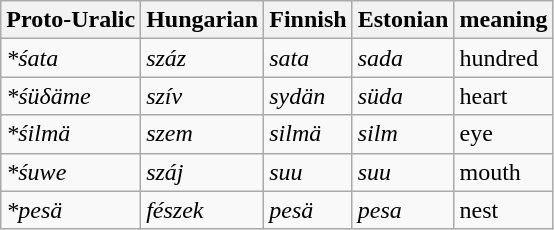<table class="wikitable">
<tr>
<th>Proto-Uralic</th>
<th>Hungarian</th>
<th>Finnish</th>
<th>Estonian</th>
<th>meaning</th>
</tr>
<tr>
<td><em>*śata</em></td>
<td><em>száz</em></td>
<td><em>sata</em></td>
<td><em>sada</em></td>
<td>hundred</td>
</tr>
<tr>
<td><em>*śüδäme</em></td>
<td><em>szív</em></td>
<td><em>sydän</em></td>
<td><em>süda</em></td>
<td>heart</td>
</tr>
<tr>
<td><em>*śilmä</em></td>
<td><em>szem</em></td>
<td><em>silmä</em></td>
<td><em>silm</em></td>
<td>eye</td>
</tr>
<tr>
<td><em>*śuwe</em></td>
<td><em>száj</em></td>
<td><em>suu</em></td>
<td><em>suu</em></td>
<td>mouth</td>
</tr>
<tr>
<td><em>*pesä</em></td>
<td><em>fészek</em></td>
<td><em>pesä</em></td>
<td><em>pesa</em></td>
<td>nest</td>
</tr>
</table>
